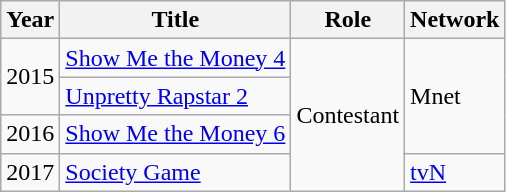<table class="wikitable">
<tr>
<th>Year</th>
<th>Title</th>
<th>Role</th>
<th>Network</th>
</tr>
<tr>
<td rowspan="2">2015</td>
<td><a href='#'>Show Me the Money 4</a></td>
<td rowspan="4">Contestant</td>
<td rowspan="3">Mnet</td>
</tr>
<tr>
<td><a href='#'>Unpretty Rapstar 2</a></td>
</tr>
<tr>
<td>2016</td>
<td><a href='#'>Show Me the Money 6</a></td>
</tr>
<tr>
<td>2017</td>
<td><a href='#'>Society Game</a></td>
<td><a href='#'>tvN</a></td>
</tr>
</table>
